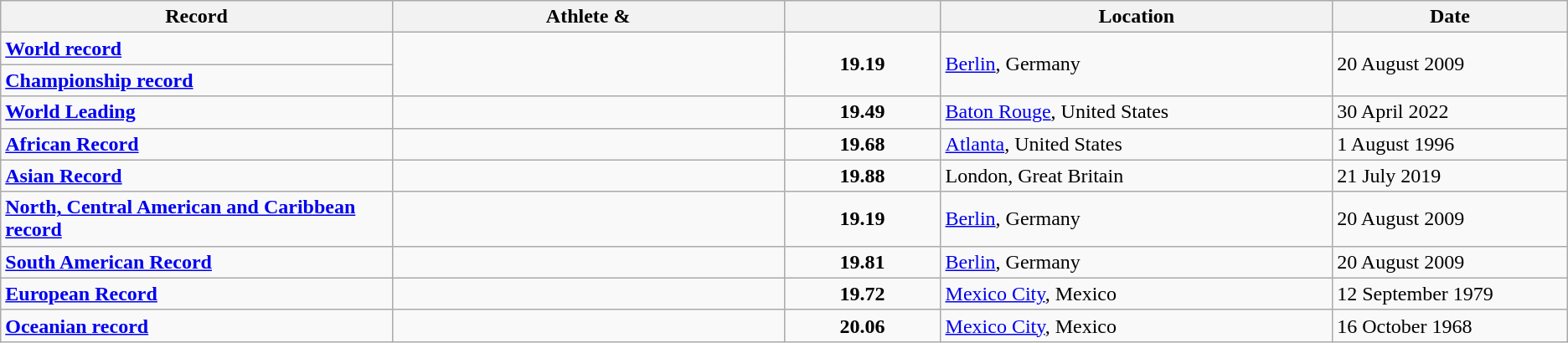<table class="wikitable">
<tr>
<th width=25% align=center>Record</th>
<th width=25% align=center>Athlete & </th>
<th width=10% align=center></th>
<th width=25% align=center>Location</th>
<th width=15% align=center>Date</th>
</tr>
<tr>
<td><strong><a href='#'>World record</a></strong></td>
<td rowspan=2></td>
<td rowspan=2 align=center><strong>19.19</strong></td>
<td rowspan=2><a href='#'>Berlin</a>, Germany</td>
<td rowspan=2>20 August 2009</td>
</tr>
<tr>
<td><strong><a href='#'>Championship record</a></strong></td>
</tr>
<tr>
<td><strong><a href='#'>World Leading</a></strong></td>
<td></td>
<td align=center><strong>19.49</strong></td>
<td><a href='#'>Baton Rouge</a>, United States</td>
<td>30 April 2022</td>
</tr>
<tr>
<td><strong><a href='#'>African Record</a></strong></td>
<td></td>
<td align=center><strong>19.68</strong></td>
<td><a href='#'>Atlanta</a>, United States</td>
<td>1 August 1996</td>
</tr>
<tr>
<td><strong><a href='#'>Asian Record</a></strong></td>
<td></td>
<td align=center><strong>19.88</strong></td>
<td>London, Great Britain</td>
<td>21 July 2019</td>
</tr>
<tr>
<td><strong><a href='#'>North, Central American and Caribbean record</a></strong></td>
<td></td>
<td align=center><strong>19.19</strong></td>
<td><a href='#'>Berlin</a>, Germany</td>
<td>20 August 2009</td>
</tr>
<tr>
<td><strong><a href='#'>South American Record</a></strong></td>
<td></td>
<td align=center><strong>19.81</strong></td>
<td><a href='#'>Berlin</a>, Germany</td>
<td>20 August 2009</td>
</tr>
<tr>
<td><strong><a href='#'>European Record</a></strong></td>
<td></td>
<td align=center><strong>19.72</strong></td>
<td><a href='#'>Mexico City</a>, Mexico</td>
<td>12 September 1979</td>
</tr>
<tr>
<td><strong><a href='#'>Oceanian record</a></strong></td>
<td></td>
<td align=center><strong>20.06</strong></td>
<td><a href='#'>Mexico City</a>, Mexico</td>
<td>16 October 1968</td>
</tr>
</table>
